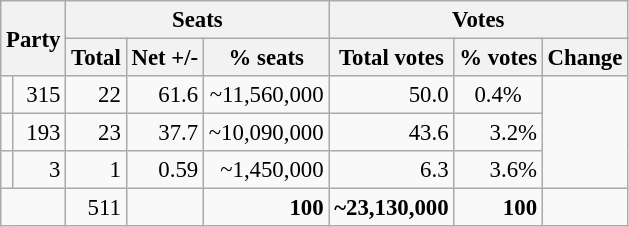<table class="wikitable sortable" style="text-align:right; font-size:95%;">
<tr>
<th colspan="2" rowspan="2">Party</th>
<th colspan="3">Seats</th>
<th colspan="3">Votes</th>
</tr>
<tr>
<th>Total</th>
<th>Net +/-</th>
<th>% seats</th>
<th>Total votes</th>
<th>% votes</th>
<th>Change</th>
</tr>
<tr>
<td></td>
<td align="right">315</td>
<td align="right">22</td>
<td align="right">61.6</td>
<td align="right">~11,560,000</td>
<td align="right">50.0</td>
<td style="text-align:center"> 0.4%</td>
</tr>
<tr>
<td></td>
<td align="right">193</td>
<td align="right">23</td>
<td align="right">37.7</td>
<td align="right">~10,090,000</td>
<td align="right">43.6</td>
<td> 3.2%</td>
</tr>
<tr>
<td></td>
<td align="right">3</td>
<td align="right">1</td>
<td align="right">0.59</td>
<td align="right">~1,450,000</td>
<td align="right">6.3</td>
<td> 3.6%</td>
</tr>
<tr>
<td colspan="2" style="text-align:right"></td>
<td align="right">511</td>
<td></td>
<td align="right"><strong>100</strong></td>
<td align="right"><strong>~23,130,000</strong></td>
<td align="right"><strong>100</strong></td>
<td></td>
</tr>
</table>
